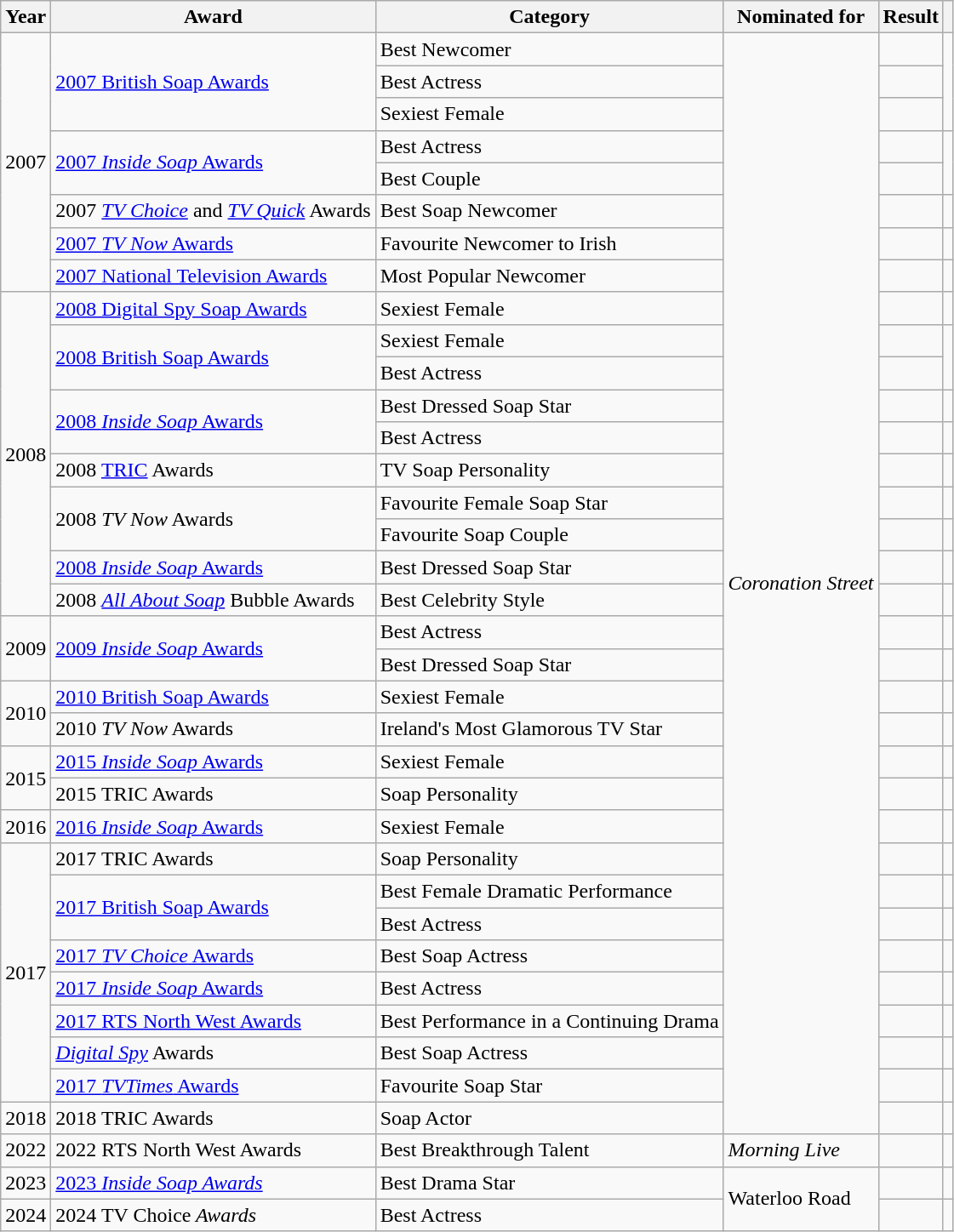<table class="wikitable plainrowheaders">
<tr>
<th scope="col">Year</th>
<th scope="col">Award</th>
<th scope="col">Category</th>
<th scope="col">Nominated for</th>
<th scope="col">Result</th>
<th scope="col"></th>
</tr>
<tr>
<td align="center" rowspan="8">2007</td>
<td rowspan="3"><a href='#'>2007 British Soap Awards</a></td>
<td>Best Newcomer</td>
<td rowspan="34"><em>Coronation Street</em></td>
<td></td>
<td align="center" rowspan="3"></td>
</tr>
<tr>
<td>Best Actress</td>
<td></td>
</tr>
<tr>
<td>Sexiest Female</td>
<td></td>
</tr>
<tr>
<td rowspan="2"><a href='#'>2007 <em>Inside Soap</em> Awards</a></td>
<td>Best Actress</td>
<td></td>
<td align="center" rowspan="2"></td>
</tr>
<tr>
<td>Best Couple </td>
<td></td>
</tr>
<tr>
<td>2007 <em><a href='#'>TV Choice</a></em> and <em><a href='#'>TV Quick</a></em> Awards</td>
<td>Best Soap Newcomer</td>
<td></td>
<td align="center"></td>
</tr>
<tr>
<td><a href='#'>2007 <em>TV Now</em> Awards</a></td>
<td>Favourite Newcomer to Irish</td>
<td></td>
<td align="center"></td>
</tr>
<tr>
<td><a href='#'>2007 National Television Awards</a></td>
<td>Most Popular Newcomer</td>
<td></td>
<td align="center"></td>
</tr>
<tr>
<td align="center" rowspan="10">2008</td>
<td><a href='#'>2008 Digital Spy Soap Awards</a></td>
<td>Sexiest Female</td>
<td></td>
<td align="center"></td>
</tr>
<tr>
<td rowspan="2"><a href='#'>2008 British Soap Awards</a></td>
<td>Sexiest Female</td>
<td></td>
<td align="center" rowspan="2"></td>
</tr>
<tr>
<td>Best Actress</td>
<td></td>
</tr>
<tr>
<td rowspan="2"><a href='#'>2008 <em>Inside Soap</em> Awards</a></td>
<td>Best Dressed Soap Star</td>
<td></td>
<td align="center"></td>
</tr>
<tr>
<td>Best Actress</td>
<td></td>
<td align="center"></td>
</tr>
<tr>
<td>2008 <a href='#'>TRIC</a> Awards</td>
<td>TV Soap Personality</td>
<td></td>
<td align="center"></td>
</tr>
<tr>
<td rowspan="2">2008 <em>TV Now</em> Awards</td>
<td>Favourite Female Soap Star</td>
<td></td>
<td align="center"></td>
</tr>
<tr>
<td>Favourite Soap Couple </td>
<td></td>
<td align="center"></td>
</tr>
<tr>
<td><a href='#'>2008 <em>Inside Soap</em> Awards</a></td>
<td>Best Dressed Soap Star</td>
<td></td>
<td align="center"></td>
</tr>
<tr>
<td>2008 <em><a href='#'>All About Soap</a></em> Bubble Awards</td>
<td>Best Celebrity Style</td>
<td></td>
<td align="center"></td>
</tr>
<tr>
<td align="center" rowspan="2">2009</td>
<td rowspan="2"><a href='#'>2009 <em>Inside Soap</em> Awards</a></td>
<td>Best Actress</td>
<td></td>
<td align="center"></td>
</tr>
<tr>
<td>Best Dressed Soap Star</td>
<td></td>
<td align="center"></td>
</tr>
<tr>
<td align="center" rowspan="2">2010</td>
<td><a href='#'>2010 British Soap Awards</a></td>
<td>Sexiest Female</td>
<td></td>
<td align="center"></td>
</tr>
<tr>
<td>2010 <em>TV Now</em> Awards</td>
<td>Ireland's Most Glamorous TV Star</td>
<td></td>
<td align="center"></td>
</tr>
<tr>
<td align="center" rowspan="2">2015</td>
<td><a href='#'>2015 <em>Inside Soap</em> Awards</a></td>
<td>Sexiest Female</td>
<td></td>
<td align="center"></td>
</tr>
<tr>
<td>2015 TRIC Awards</td>
<td>Soap Personality</td>
<td></td>
<td align="center"></td>
</tr>
<tr>
<td align="center">2016</td>
<td><a href='#'>2016 <em>Inside Soap</em> Awards</a></td>
<td>Sexiest Female</td>
<td></td>
<td align="center"></td>
</tr>
<tr>
<td align="center" rowspan="8">2017</td>
<td>2017 TRIC Awards</td>
<td>Soap Personality</td>
<td></td>
<td align="center"></td>
</tr>
<tr>
<td rowspan="2"><a href='#'>2017 British Soap Awards</a></td>
<td>Best Female Dramatic Performance</td>
<td></td>
<td align="center"></td>
</tr>
<tr>
<td>Best Actress</td>
<td></td>
<td align="center"></td>
</tr>
<tr>
<td><a href='#'>2017 <em>TV Choice</em> Awards</a></td>
<td>Best Soap Actress</td>
<td></td>
<td align="center"></td>
</tr>
<tr>
<td><a href='#'>2017 <em>Inside Soap</em> Awards</a></td>
<td>Best Actress</td>
<td></td>
<td align="center"></td>
</tr>
<tr>
<td><a href='#'>2017 RTS North West Awards</a></td>
<td>Best Performance in a Continuing Drama</td>
<td></td>
<td align="center"></td>
</tr>
<tr>
<td><em><a href='#'>Digital Spy</a></em> Awards</td>
<td>Best Soap Actress</td>
<td></td>
<td></td>
</tr>
<tr>
<td><a href='#'>2017 <em>TVTimes</em> Awards</a></td>
<td>Favourite Soap Star</td>
<td></td>
<td align="center"></td>
</tr>
<tr>
<td align="center">2018</td>
<td>2018 TRIC Awards</td>
<td>Soap Actor</td>
<td></td>
<td align="center"></td>
</tr>
<tr>
<td align="center">2022</td>
<td>2022 RTS North West Awards</td>
<td>Best Breakthrough Talent</td>
<td><em>Morning Live</em></td>
<td></td>
<td align="center"></td>
</tr>
<tr>
<td align="center">2023</td>
<td><a href='#'>2023 <em>Inside Soap Awards</a></td>
<td>Best Drama Star</td>
<td rowspan="2"></em>Waterloo Road<em></td>
<td></td>
<td align="center"></td>
</tr>
<tr>
<td align="center">2024</td>
<td>2024 </em>TV Choice<em> Awards</td>
<td>Best Actress</td>
<td></td>
<td align="center"></td>
</tr>
</table>
